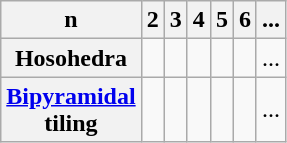<table class="wikitable">
<tr>
<th>n</th>
<th>2</th>
<th>3</th>
<th>4</th>
<th>5</th>
<th>6</th>
<th>...</th>
</tr>
<tr>
<th>Hosohedra</th>
<td></td>
<td></td>
<td></td>
<td></td>
<td></td>
<td>...</td>
</tr>
<tr>
<th><a href='#'>Bipyramidal</a><br>tiling</th>
<td></td>
<td></td>
<td></td>
<td></td>
<td></td>
<td>...</td>
</tr>
</table>
